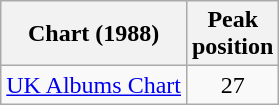<table class="wikitable">
<tr>
<th>Chart (1988)</th>
<th>Peak<br>position</th>
</tr>
<tr>
<td><a href='#'>UK Albums Chart</a></td>
<td style="text-align:center;">27</td>
</tr>
</table>
